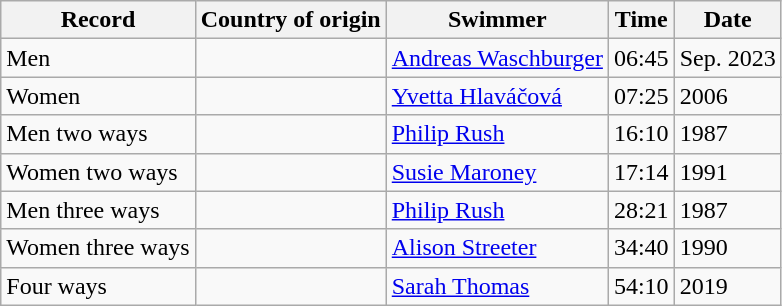<table class="wikitable">
<tr>
<th>Record</th>
<th>Country of origin</th>
<th>Swimmer</th>
<th>Time</th>
<th>Date</th>
</tr>
<tr 6.55>
<td>Men</td>
<td></td>
<td><a href='#'>Andreas Waschburger </a></td>
<td>06:45</td>
<td>Sep. 2023</td>
</tr>
<tr>
<td>Women</td>
<td></td>
<td><a href='#'>Yvetta Hlaváčová</a></td>
<td>07:25</td>
<td>2006</td>
</tr>
<tr>
<td>Men two ways</td>
<td></td>
<td><a href='#'>Philip Rush</a></td>
<td>16:10</td>
<td>1987</td>
</tr>
<tr>
<td>Women two ways</td>
<td></td>
<td><a href='#'>Susie Maroney</a></td>
<td>17:14</td>
<td>1991</td>
</tr>
<tr>
<td>Men three ways</td>
<td></td>
<td><a href='#'>Philip Rush</a></td>
<td>28:21</td>
<td>1987</td>
</tr>
<tr>
<td>Women three ways</td>
<td></td>
<td><a href='#'>Alison Streeter</a></td>
<td>34:40</td>
<td>1990</td>
</tr>
<tr>
<td>Four ways</td>
<td></td>
<td><a href='#'>Sarah Thomas</a></td>
<td>54:10</td>
<td>2019</td>
</tr>
</table>
